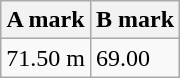<table class="wikitable" border="1" align="upright">
<tr>
<th>A mark</th>
<th>B mark</th>
</tr>
<tr>
<td>71.50 m</td>
<td>69.00</td>
</tr>
</table>
